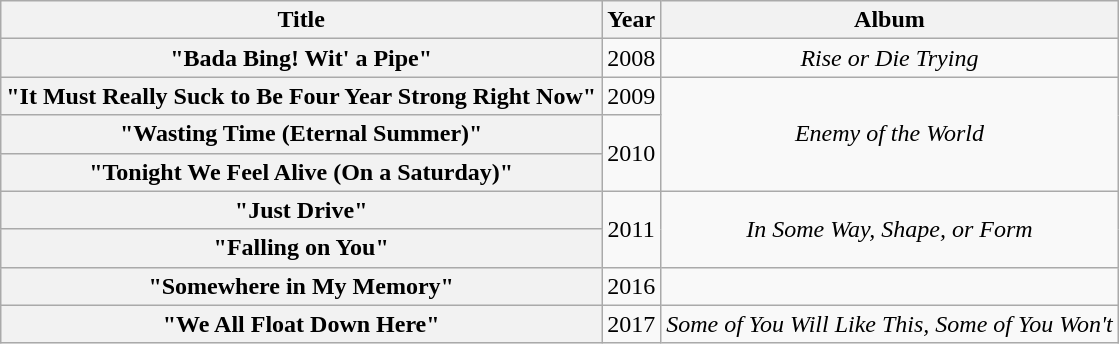<table class="wikitable plainrowheaders" style="text-align:center;">
<tr>
<th rowspan="1">Title</th>
<th rowspan="1">Year</th>
<th rowspan="1">Album</th>
</tr>
<tr>
<th scope="row">"Bada Bing! Wit' a Pipe"</th>
<td>2008</td>
<td><em>Rise or Die Trying</em></td>
</tr>
<tr>
<th scope="row">"It Must Really Suck to Be Four Year Strong Right Now"</th>
<td>2009</td>
<td rowspan="3"><em>Enemy of the World</em></td>
</tr>
<tr>
<th scope="row">"Wasting Time (Eternal Summer)"</th>
<td rowspan="2">2010</td>
</tr>
<tr>
<th scope="row">"Tonight We Feel Alive (On a Saturday)"</th>
</tr>
<tr>
<th scope="row">"Just Drive"</th>
<td rowspan="2">2011</td>
<td rowspan="2"><em>In Some Way, Shape, or Form</em></td>
</tr>
<tr>
<th scope="row">"Falling on You"</th>
</tr>
<tr>
<th scope="row">"Somewhere in My Memory"</th>
<td>2016</td>
<td></td>
</tr>
<tr>
<th scope="row">"We All Float Down Here"</th>
<td>2017</td>
<td><em>Some of You Will Like This, Some of You Won't</em></td>
</tr>
</table>
